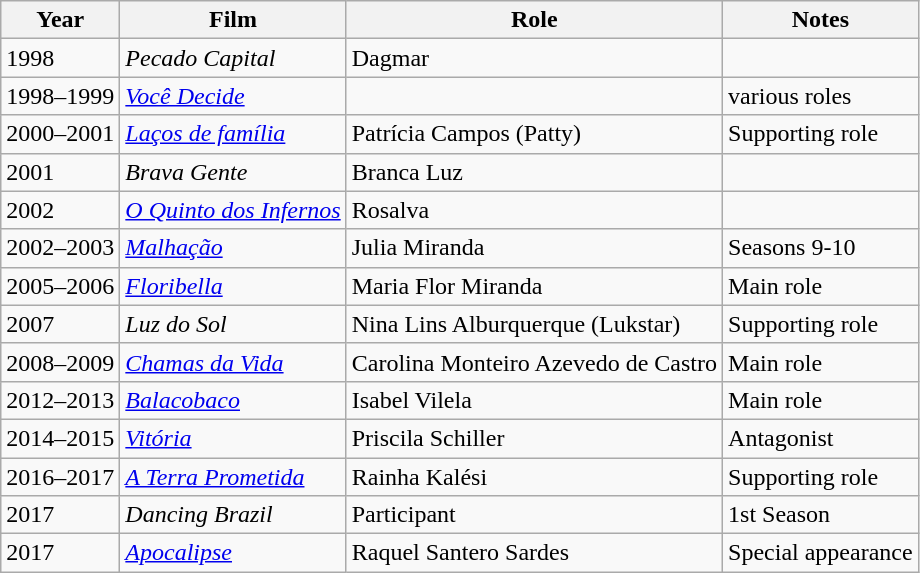<table class="wikitable">
<tr>
<th>Year</th>
<th>Film</th>
<th>Role</th>
<th>Notes</th>
</tr>
<tr>
<td>1998</td>
<td><em>Pecado Capital</em></td>
<td>Dagmar</td>
<td></td>
</tr>
<tr>
<td>1998–1999</td>
<td><em><a href='#'>Você Decide</a></em></td>
<td></td>
<td>various roles</td>
</tr>
<tr>
<td>2000–2001</td>
<td><em><a href='#'>Laços de família</a></em></td>
<td>Patrícia Campos (Patty)</td>
<td>Supporting role</td>
</tr>
<tr>
<td>2001</td>
<td><em>Brava Gente</em></td>
<td>Branca Luz</td>
<td></td>
</tr>
<tr>
<td>2002</td>
<td><em><a href='#'>O Quinto dos Infernos</a></em></td>
<td>Rosalva</td>
<td></td>
</tr>
<tr>
<td>2002–2003</td>
<td><em><a href='#'>Malhação</a></em></td>
<td>Julia Miranda</td>
<td>Seasons 9-10</td>
</tr>
<tr>
<td>2005–2006</td>
<td><em><a href='#'>Floribella</a></em></td>
<td>Maria Flor Miranda</td>
<td>Main role</td>
</tr>
<tr>
<td>2007</td>
<td><em>Luz do Sol</em></td>
<td>Nina Lins Alburquerque (Lukstar)</td>
<td>Supporting role</td>
</tr>
<tr>
<td>2008–2009</td>
<td><em><a href='#'>Chamas da Vida</a></em></td>
<td>Carolina Monteiro Azevedo de Castro</td>
<td>Main role</td>
</tr>
<tr>
<td>2012–2013</td>
<td><em><a href='#'>Balacobaco</a></em></td>
<td>Isabel Vilela</td>
<td>Main role</td>
</tr>
<tr>
<td>2014–2015</td>
<td><em><a href='#'>Vitória</a></em></td>
<td>Priscila Schiller</td>
<td>Antagonist</td>
</tr>
<tr>
<td>2016–2017</td>
<td><em><a href='#'>A Terra Prometida</a></em></td>
<td>Rainha Kalési</td>
<td>Supporting role</td>
</tr>
<tr>
<td>2017</td>
<td><em>Dancing Brazil</em></td>
<td>Participant</td>
<td>1st Season</td>
</tr>
<tr>
<td>2017</td>
<td><em><a href='#'>Apocalipse</a></em></td>
<td>Raquel Santero Sardes</td>
<td>Special appearance</td>
</tr>
</table>
